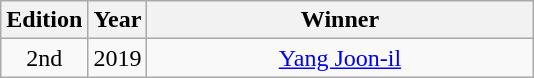<table class="wikitable" style="text-align:center">
<tr>
<th>Edition</th>
<th>Year</th>
<th width="250">Winner</th>
</tr>
<tr>
<td>2nd</td>
<td>2019</td>
<td><a href='#'>Yang Joon-il</a></td>
</tr>
</table>
